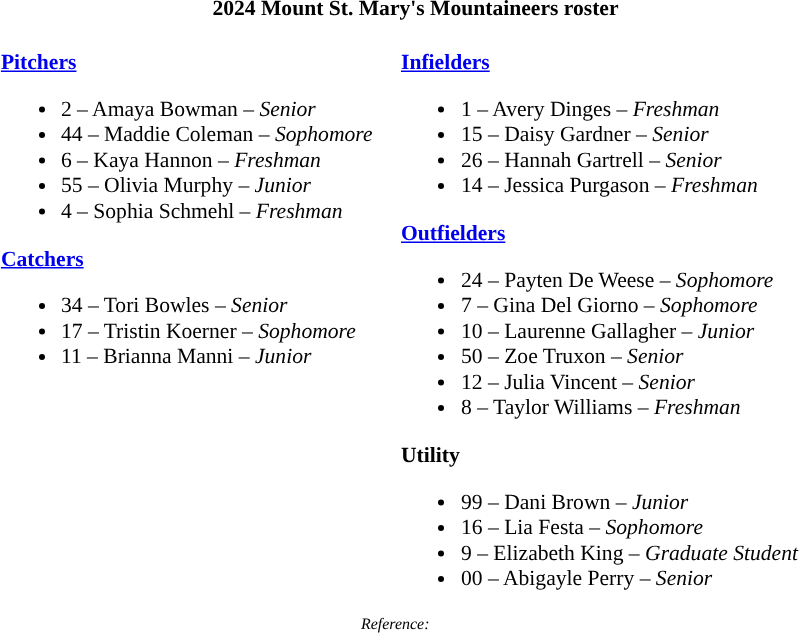<table class="toccolours" style="border-collapse:collapse; font-size:90%;">
<tr>
<th colspan=9>2024 Mount St. Mary's Mountaineers roster</th>
</tr>
<tr>
<td width="03"> </td>
<td valign="top"><br><strong><a href='#'>Pitchers</a></strong><ul><li>2 – Amaya Bowman – <em>Senior</em></li><li>44 – Maddie Coleman – <em>Sophomore</em></li><li>6 – Kaya Hannon – <em>Freshman</em></li><li>55 – Olivia Murphy – <em>Junior</em></li><li>4 – Sophia Schmehl – <em>Freshman</em></li></ul><strong><a href='#'>Catchers</a></strong><ul><li>34 – Tori Bowles – <em>Senior</em></li><li>17 – Tristin Koerner – <em>Sophomore</em></li><li>11 – Brianna Manni – <em>Junior</em></li></ul></td>
<td width="15"> </td>
<td valign="top"><br><strong><a href='#'>Infielders</a></strong><ul><li>1 – Avery Dinges – <em>Freshman</em></li><li>15 – Daisy Gardner – <em>Senior</em></li><li>26 – Hannah Gartrell – <em>Senior</em></li><li>14 – Jessica Purgason – <em>Freshman</em></li></ul><strong><a href='#'>Outfielders</a></strong><ul><li>24 – Payten De Weese – <em>Sophomore</em></li><li>7 – Gina Del Giorno – <em>Sophomore</em></li><li>10 – Laurenne Gallagher – <em>Junior</em></li><li>50 – Zoe Truxon – <em>Senior</em></li><li>12 – Julia Vincent – <em>Senior</em></li><li>8 – Taylor Williams – <em>Freshman</em></li></ul><strong>Utility</strong><ul><li>99 – Dani Brown – <em>Junior</em></li><li>16 – Lia Festa – <em>Sophomore</em></li><li>9 – Elizabeth King – <em>Graduate Student</em></li><li>00 – Abigayle Perry – <em>Senior</em></li></ul></td>
<td width="25"> </td>
</tr>
<tr>
<td colspan="4"  style="font-size:8pt; text-align:center;"><em>Reference:</em></td>
</tr>
</table>
